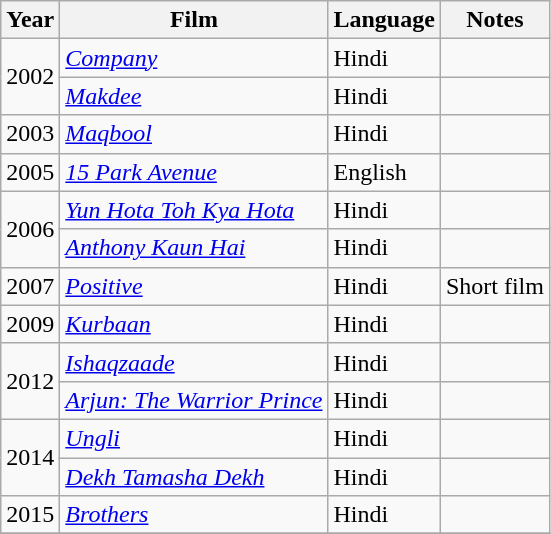<table class="wikitable">
<tr>
<th>Year</th>
<th>Film</th>
<th>Language</th>
<th>Notes</th>
</tr>
<tr>
<td rowspan="2">2002</td>
<td><em><a href='#'>Company</a></em></td>
<td>Hindi</td>
<td></td>
</tr>
<tr>
<td><em><a href='#'>Makdee</a></em></td>
<td>Hindi</td>
<td></td>
</tr>
<tr>
<td>2003</td>
<td><em><a href='#'>Maqbool</a></em></td>
<td>Hindi</td>
<td></td>
</tr>
<tr>
<td>2005</td>
<td><em><a href='#'>15 Park Avenue</a></em></td>
<td>English</td>
<td></td>
</tr>
<tr>
<td rowspan="2">2006</td>
<td><em><a href='#'>Yun Hota Toh Kya Hota</a></em></td>
<td>Hindi</td>
<td></td>
</tr>
<tr>
<td><em><a href='#'>Anthony Kaun Hai</a></em></td>
<td>Hindi</td>
<td></td>
</tr>
<tr>
<td>2007</td>
<td><em><a href='#'>Positive</a></em></td>
<td>Hindi</td>
<td>Short film</td>
</tr>
<tr>
<td>2009</td>
<td><em><a href='#'>Kurbaan</a></em></td>
<td>Hindi</td>
<td></td>
</tr>
<tr>
<td rowspan="2">2012</td>
<td><em><a href='#'>Ishaqzaade</a></em></td>
<td>Hindi</td>
<td></td>
</tr>
<tr>
<td><em><a href='#'>Arjun: The Warrior Prince</a></em></td>
<td>Hindi</td>
<td></td>
</tr>
<tr>
<td rowspan="2">2014</td>
<td><em><a href='#'>Ungli</a></em></td>
<td>Hindi</td>
<td></td>
</tr>
<tr>
<td><em><a href='#'>Dekh Tamasha Dekh</a></em></td>
<td>Hindi</td>
<td></td>
</tr>
<tr>
<td>2015</td>
<td><em><a href='#'>Brothers</a></em></td>
<td>Hindi</td>
<td></td>
</tr>
<tr>
</tr>
</table>
